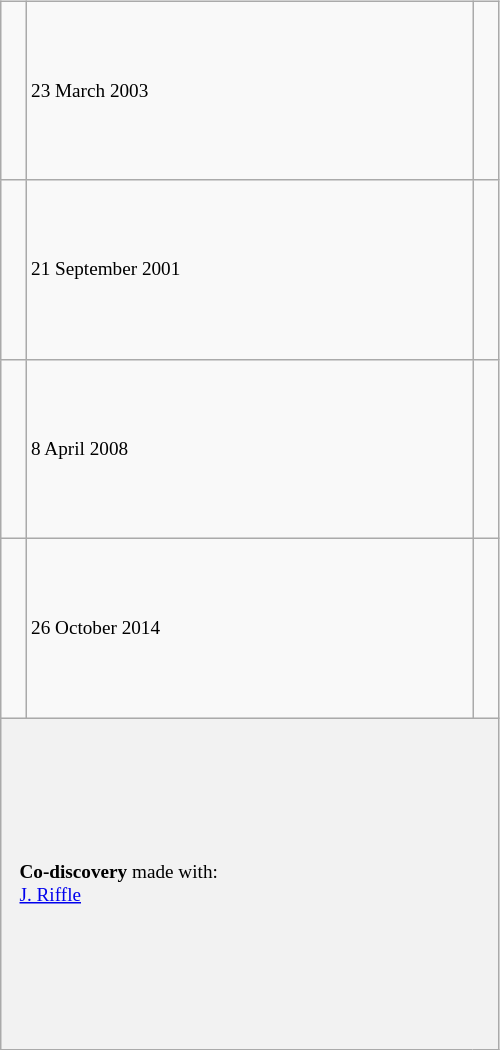<table class="wikitable" style="font-size: 80%; float: left; width: 26em; margin-right: 1em; height: 700px">
<tr>
<td></td>
<td>23 March 2003</td>
<td></td>
</tr>
<tr>
<td></td>
<td>21 September 2001</td>
<td></td>
</tr>
<tr>
<td></td>
<td>8 April 2008</td>
<td></td>
</tr>
<tr>
<td></td>
<td>26 October 2014</td>
<td></td>
</tr>
<tr>
<th colspan=3 style="font-weight: normal; text-align: left; padding: 4px 12px;"><strong>Co-discovery</strong> made with:<br> <a href='#'>J. Riffle</a></th>
</tr>
</table>
